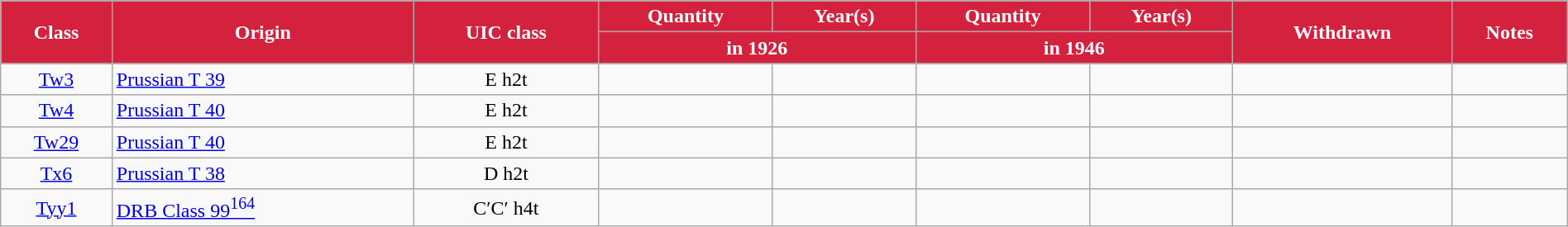<table class="wikitable" width="100%" style=text-align:center>
<tr>
<th style="color:#ffffff; background:#D4213D" rowspan="2">Class</th>
<th style="color:#ffffff; background:#D4213D" rowspan="2">Origin</th>
<th style="color:#ffffff; background:#D4213D" rowspan="2">UIC class</th>
<th style="color:#ffffff; background:#D4213D">Quantity</th>
<th style="color:#ffffff; background:#D4213D">Year(s)</th>
<th style="color:#ffffff; background:#D4213D">Quantity</th>
<th style="color:#ffffff; background:#D4213D">Year(s)</th>
<th style="color:#ffffff; background:#D4213D" rowspan="2">Withdrawn</th>
<th style="color:#ffffff; background:#D4213D" rowspan="2">Notes</th>
</tr>
<tr>
<th style="color:#ffffff; background:#D4213D" colspan="2">in 1926</th>
<th style="color:#ffffff; background:#D4213D" colspan="2">in 1946</th>
</tr>
<tr>
<td><a href='#'>Tw3</a></td>
<td align=left><a href='#'>Prussian T 39</a></td>
<td>E h2t</td>
<td></td>
<td></td>
<td></td>
<td></td>
<td></td>
<td align=left></td>
</tr>
<tr>
<td><a href='#'>Tw4</a></td>
<td align=left><a href='#'>Prussian T 40</a></td>
<td>E h2t</td>
<td></td>
<td></td>
<td></td>
<td></td>
<td></td>
<td align=left></td>
</tr>
<tr>
<td><a href='#'>Tw29</a></td>
<td align=left><a href='#'>Prussian T 40</a></td>
<td>E h2t</td>
<td></td>
<td></td>
<td></td>
<td></td>
<td></td>
<td align=left></td>
</tr>
<tr>
<td><a href='#'>Tx6</a></td>
<td align=left><a href='#'>Prussian T 38</a></td>
<td>D h2t</td>
<td></td>
<td></td>
<td></td>
<td></td>
<td></td>
<td align=left></td>
</tr>
<tr>
<td><a href='#'>Tyy1</a></td>
<td align=left><a href='#'>DRB Class 99<sup>164</sup></a></td>
<td>C′C′ h4t</td>
<td></td>
<td></td>
<td></td>
<td></td>
<td></td>
<td align=left></td>
</tr>
</table>
